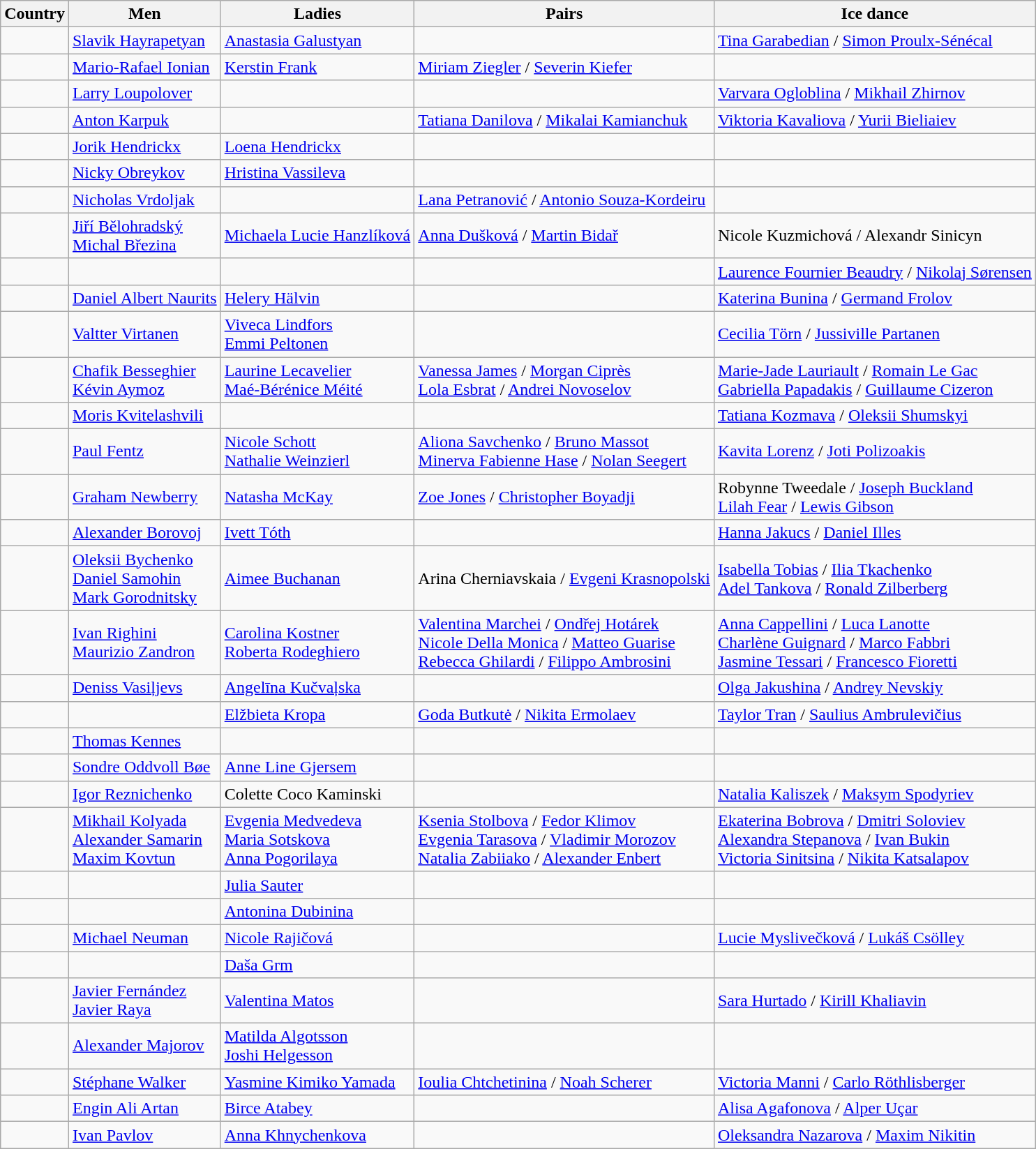<table class="wikitable">
<tr>
<th>Country</th>
<th>Men</th>
<th>Ladies</th>
<th>Pairs</th>
<th>Ice dance</th>
</tr>
<tr>
<td></td>
<td><a href='#'>Slavik Hayrapetyan</a></td>
<td><a href='#'>Anastasia Galustyan</a></td>
<td></td>
<td><a href='#'>Tina Garabedian</a> / <a href='#'>Simon Proulx-Sénécal</a></td>
</tr>
<tr>
<td></td>
<td><a href='#'>Mario-Rafael Ionian</a></td>
<td><a href='#'>Kerstin Frank</a></td>
<td><a href='#'>Miriam Ziegler</a> / <a href='#'>Severin Kiefer</a></td>
<td></td>
</tr>
<tr>
<td></td>
<td><a href='#'>Larry Loupolover</a></td>
<td></td>
<td></td>
<td><a href='#'>Varvara Ogloblina</a> / <a href='#'>Mikhail Zhirnov</a></td>
</tr>
<tr>
<td></td>
<td><a href='#'>Anton Karpuk</a></td>
<td></td>
<td><a href='#'>Tatiana Danilova</a> / <a href='#'>Mikalai Kamianchuk</a></td>
<td><a href='#'>Viktoria Kavaliova</a> / <a href='#'>Yurii Bieliaiev</a></td>
</tr>
<tr>
<td></td>
<td><a href='#'>Jorik Hendrickx</a></td>
<td><a href='#'>Loena Hendrickx</a></td>
<td></td>
<td></td>
</tr>
<tr>
<td></td>
<td><a href='#'>Nicky Obreykov</a></td>
<td><a href='#'>Hristina Vassileva</a></td>
<td></td>
<td></td>
</tr>
<tr>
<td></td>
<td><a href='#'>Nicholas Vrdoljak</a></td>
<td></td>
<td><a href='#'>Lana Petranović</a> / <a href='#'>Antonio Souza-Kordeiru</a></td>
<td></td>
</tr>
<tr>
<td></td>
<td><a href='#'>Jiří Bělohradský</a> <br> <a href='#'>Michal Březina</a></td>
<td><a href='#'>Michaela Lucie Hanzlíková</a></td>
<td><a href='#'>Anna Dušková</a> / <a href='#'>Martin Bidař</a></td>
<td>Nicole Kuzmichová / Alexandr Sinicyn</td>
</tr>
<tr>
<td></td>
<td></td>
<td></td>
<td></td>
<td><a href='#'>Laurence Fournier Beaudry</a> / <a href='#'>Nikolaj Sørensen</a></td>
</tr>
<tr>
<td></td>
<td><a href='#'>Daniel Albert Naurits</a></td>
<td><a href='#'>Helery Hälvin</a></td>
<td></td>
<td><a href='#'>Katerina Bunina</a> / <a href='#'>Germand Frolov</a></td>
</tr>
<tr>
<td></td>
<td><a href='#'>Valtter Virtanen</a></td>
<td><a href='#'>Viveca Lindfors</a> <br> <a href='#'>Emmi Peltonen</a></td>
<td></td>
<td><a href='#'>Cecilia Törn</a> / <a href='#'>Jussiville Partanen</a></td>
</tr>
<tr>
<td></td>
<td><a href='#'>Chafik Besseghier</a> <br> <a href='#'>Kévin Aymoz</a></td>
<td><a href='#'>Laurine Lecavelier</a> <br> <a href='#'>Maé-Bérénice Méité</a></td>
<td><a href='#'>Vanessa James</a> / <a href='#'>Morgan Ciprès</a> <br> <a href='#'>Lola Esbrat</a> / <a href='#'>Andrei Novoselov</a></td>
<td><a href='#'>Marie-Jade Lauriault</a> / <a href='#'>Romain Le Gac</a> <br> <a href='#'>Gabriella Papadakis</a> / <a href='#'>Guillaume Cizeron</a></td>
</tr>
<tr>
<td></td>
<td><a href='#'>Moris Kvitelashvili</a></td>
<td></td>
<td></td>
<td><a href='#'>Tatiana Kozmava</a> / <a href='#'>Oleksii Shumskyi</a></td>
</tr>
<tr>
<td></td>
<td><a href='#'>Paul Fentz</a></td>
<td><a href='#'>Nicole Schott</a> <br> <a href='#'>Nathalie Weinzierl</a></td>
<td><a href='#'>Aliona Savchenko</a> / <a href='#'>Bruno Massot</a> <br> <a href='#'>Minerva Fabienne Hase</a> / <a href='#'>Nolan Seegert</a></td>
<td><a href='#'>Kavita Lorenz</a> / <a href='#'>Joti Polizoakis</a></td>
</tr>
<tr>
<td></td>
<td><a href='#'>Graham Newberry</a></td>
<td><a href='#'>Natasha McKay</a></td>
<td><a href='#'>Zoe Jones</a> / <a href='#'>Christopher Boyadji</a></td>
<td>Robynne Tweedale / <a href='#'>Joseph Buckland</a> <br> <a href='#'>Lilah Fear</a> / <a href='#'>Lewis Gibson</a></td>
</tr>
<tr>
<td></td>
<td><a href='#'>Alexander Borovoj</a></td>
<td><a href='#'>Ivett Tóth</a></td>
<td></td>
<td><a href='#'>Hanna Jakucs</a> / <a href='#'>Daniel Illes</a></td>
</tr>
<tr>
<td></td>
<td><a href='#'>Oleksii Bychenko</a> <br> <a href='#'>Daniel Samohin</a> <br> <a href='#'>Mark Gorodnitsky</a></td>
<td><a href='#'>Aimee Buchanan</a></td>
<td>Arina Cherniavskaia / <a href='#'>Evgeni Krasnopolski</a></td>
<td><a href='#'>Isabella Tobias</a> / <a href='#'>Ilia Tkachenko</a> <br> <a href='#'>Adel Tankova</a> / <a href='#'>Ronald Zilberberg</a></td>
</tr>
<tr>
<td></td>
<td><a href='#'>Ivan Righini</a> <br> <a href='#'>Maurizio Zandron</a></td>
<td><a href='#'>Carolina Kostner</a> <br> <a href='#'>Roberta Rodeghiero</a></td>
<td><a href='#'>Valentina Marchei</a> / <a href='#'>Ondřej Hotárek</a> <br> <a href='#'>Nicole Della Monica</a> / <a href='#'>Matteo Guarise</a> <br> <a href='#'>Rebecca Ghilardi</a> / <a href='#'>Filippo Ambrosini</a></td>
<td><a href='#'>Anna Cappellini</a> / <a href='#'>Luca Lanotte</a> <br> <a href='#'>Charlène Guignard</a> / <a href='#'>Marco Fabbri</a> <br> <a href='#'>Jasmine Tessari</a> / <a href='#'>Francesco Fioretti</a></td>
</tr>
<tr>
<td></td>
<td><a href='#'>Deniss Vasiļjevs</a></td>
<td><a href='#'>Angelīna Kučvaļska</a></td>
<td></td>
<td><a href='#'>Olga Jakushina</a> / <a href='#'>Andrey Nevskiy</a></td>
</tr>
<tr>
<td></td>
<td></td>
<td><a href='#'>Elžbieta Kropa</a></td>
<td><a href='#'>Goda Butkutė</a> / <a href='#'>Nikita Ermolaev</a></td>
<td><a href='#'>Taylor Tran</a> / <a href='#'>Saulius Ambrulevičius</a></td>
</tr>
<tr>
<td></td>
<td><a href='#'>Thomas Kennes</a></td>
<td></td>
<td></td>
<td></td>
</tr>
<tr>
<td></td>
<td><a href='#'>Sondre Oddvoll Bøe</a></td>
<td><a href='#'>Anne Line Gjersem</a></td>
<td></td>
<td></td>
</tr>
<tr>
<td></td>
<td><a href='#'>Igor Reznichenko</a></td>
<td>Colette Coco Kaminski</td>
<td></td>
<td><a href='#'>Natalia Kaliszek</a> / <a href='#'>Maksym Spodyriev</a></td>
</tr>
<tr>
<td></td>
<td><a href='#'>Mikhail Kolyada</a> <br> <a href='#'>Alexander Samarin</a> <br> <a href='#'>Maxim Kovtun</a></td>
<td><a href='#'>Evgenia Medvedeva</a> <br> <a href='#'>Maria Sotskova</a> <br> <a href='#'>Anna Pogorilaya</a></td>
<td><a href='#'>Ksenia Stolbova</a> / <a href='#'>Fedor Klimov</a> <br> <a href='#'>Evgenia Tarasova</a> / <a href='#'>Vladimir Morozov</a> <br> <a href='#'>Natalia Zabiiako</a> / <a href='#'>Alexander Enbert</a></td>
<td><a href='#'>Ekaterina Bobrova</a> / <a href='#'>Dmitri Soloviev</a> <br> <a href='#'>Alexandra Stepanova</a> / <a href='#'>Ivan Bukin</a> <br> <a href='#'>Victoria Sinitsina</a> / <a href='#'>Nikita Katsalapov</a></td>
</tr>
<tr>
<td></td>
<td></td>
<td><a href='#'>Julia Sauter</a></td>
<td></td>
<td></td>
</tr>
<tr>
<td></td>
<td></td>
<td><a href='#'>Antonina Dubinina</a></td>
<td></td>
<td></td>
</tr>
<tr>
<td></td>
<td><a href='#'>Michael Neuman</a></td>
<td><a href='#'>Nicole Rajičová</a></td>
<td></td>
<td><a href='#'>Lucie Myslivečková</a> / <a href='#'>Lukáš Csölley</a></td>
</tr>
<tr>
<td></td>
<td></td>
<td><a href='#'>Daša Grm</a></td>
<td></td>
<td></td>
</tr>
<tr>
<td></td>
<td><a href='#'>Javier Fernández</a> <br> <a href='#'>Javier Raya</a></td>
<td><a href='#'>Valentina Matos</a></td>
<td></td>
<td><a href='#'>Sara Hurtado</a> / <a href='#'>Kirill Khaliavin</a></td>
</tr>
<tr>
<td></td>
<td><a href='#'>Alexander Majorov</a></td>
<td><a href='#'>Matilda Algotsson</a> <br> <a href='#'>Joshi Helgesson</a></td>
<td></td>
<td></td>
</tr>
<tr>
<td></td>
<td><a href='#'>Stéphane Walker</a></td>
<td><a href='#'>Yasmine Kimiko Yamada</a></td>
<td><a href='#'>Ioulia Chtchetinina</a> / <a href='#'>Noah Scherer</a></td>
<td><a href='#'>Victoria Manni</a> / <a href='#'>Carlo Röthlisberger</a></td>
</tr>
<tr>
<td></td>
<td><a href='#'>Engin Ali Artan</a></td>
<td><a href='#'>Birce Atabey</a></td>
<td></td>
<td><a href='#'>Alisa Agafonova</a> / <a href='#'>Alper Uçar</a></td>
</tr>
<tr>
<td></td>
<td><a href='#'>Ivan Pavlov</a></td>
<td><a href='#'>Anna Khnychenkova</a></td>
<td></td>
<td><a href='#'>Oleksandra Nazarova</a> / <a href='#'>Maxim Nikitin</a></td>
</tr>
</table>
